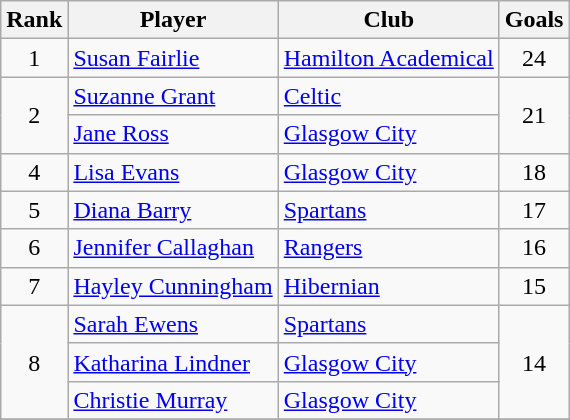<table class="wikitable" style="text-align:center">
<tr>
<th>Rank</th>
<th>Player</th>
<th>Club</th>
<th>Goals</th>
</tr>
<tr>
<td rowspan="1">1</td>
<td align="left"> <a href='#'>Susan Fairlie</a></td>
<td align="left"><a href='#'>Hamilton Academical</a></td>
<td>24</td>
</tr>
<tr>
<td rowspan="2">2</td>
<td align="left"> <a href='#'>Suzanne Grant</a></td>
<td align="left"><a href='#'>Celtic</a></td>
<td rowspan="2">21</td>
</tr>
<tr>
<td align="left"> <a href='#'>Jane Ross</a></td>
<td align="left"><a href='#'>Glasgow City</a></td>
</tr>
<tr>
<td rowspan="1">4</td>
<td align="left"> <a href='#'>Lisa Evans</a></td>
<td align="left"><a href='#'>Glasgow City</a></td>
<td>18</td>
</tr>
<tr>
<td rowspan="1">5</td>
<td align="left"> <a href='#'>Diana Barry</a></td>
<td align="left"><a href='#'>Spartans</a></td>
<td>17</td>
</tr>
<tr>
<td rowspan="1">6</td>
<td align="left"> <a href='#'>Jennifer Callaghan</a></td>
<td align="left"><a href='#'>Rangers</a></td>
<td>16</td>
</tr>
<tr>
<td rowspan="1">7</td>
<td align="left"> <a href='#'>Hayley Cunningham</a></td>
<td align="left"><a href='#'>Hibernian</a></td>
<td>15</td>
</tr>
<tr>
<td rowspan="3">8</td>
<td align="left"> <a href='#'>Sarah Ewens</a></td>
<td align="left"><a href='#'>Spartans</a></td>
<td rowspan="3">14</td>
</tr>
<tr>
<td align="left"> <a href='#'>Katharina Lindner</a></td>
<td align="left"><a href='#'>Glasgow City</a></td>
</tr>
<tr>
<td align="left"> <a href='#'>Christie Murray</a></td>
<td align="left"><a href='#'>Glasgow City</a></td>
</tr>
<tr>
</tr>
</table>
